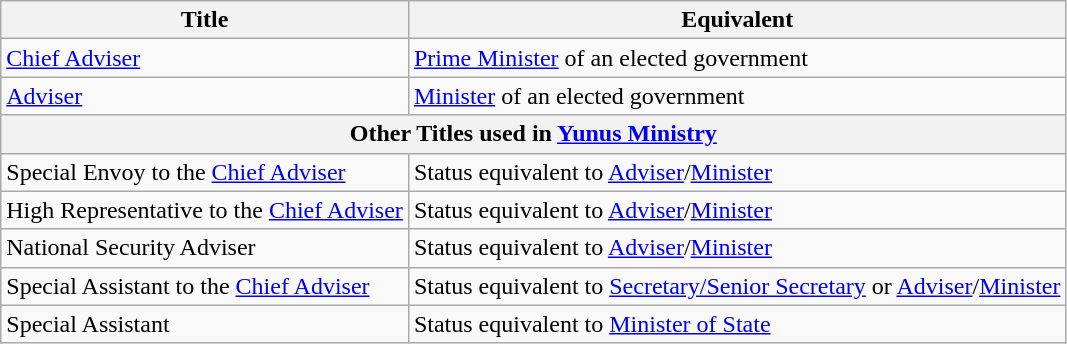<table class="wikitable">
<tr>
<th>Title</th>
<th>Equivalent</th>
</tr>
<tr>
<td><a href='#'>Chief Adviser</a></td>
<td><a href='#'>Prime Minister</a> of an elected government</td>
</tr>
<tr>
<td><a href='#'>Adviser</a></td>
<td><a href='#'>Minister</a> of an elected government</td>
</tr>
<tr>
<th colspan="2">Other Titles used in <a href='#'>Yunus Ministry</a></th>
</tr>
<tr>
<td>Special Envoy to the <a href='#'>Chief Adviser</a></td>
<td>Status equivalent to <a href='#'>Adviser</a>/<a href='#'>Minister</a></td>
</tr>
<tr>
<td>High Representative to the <a href='#'>Chief Adviser</a></td>
<td>Status equivalent to <a href='#'>Adviser</a>/<a href='#'>Minister</a></td>
</tr>
<tr>
<td>National Security Adviser</td>
<td>Status equivalent to <a href='#'>Adviser</a>/<a href='#'>Minister</a></td>
</tr>
<tr>
<td>Special Assistant to the <a href='#'>Chief Adviser</a></td>
<td>Status equivalent to <a href='#'>Secretary/Senior Secretary</a> or <a href='#'>Adviser</a>/<a href='#'>Minister</a></td>
</tr>
<tr>
<td>Special Assistant</td>
<td>Status equivalent to <a href='#'>Minister of State</a></td>
</tr>
</table>
